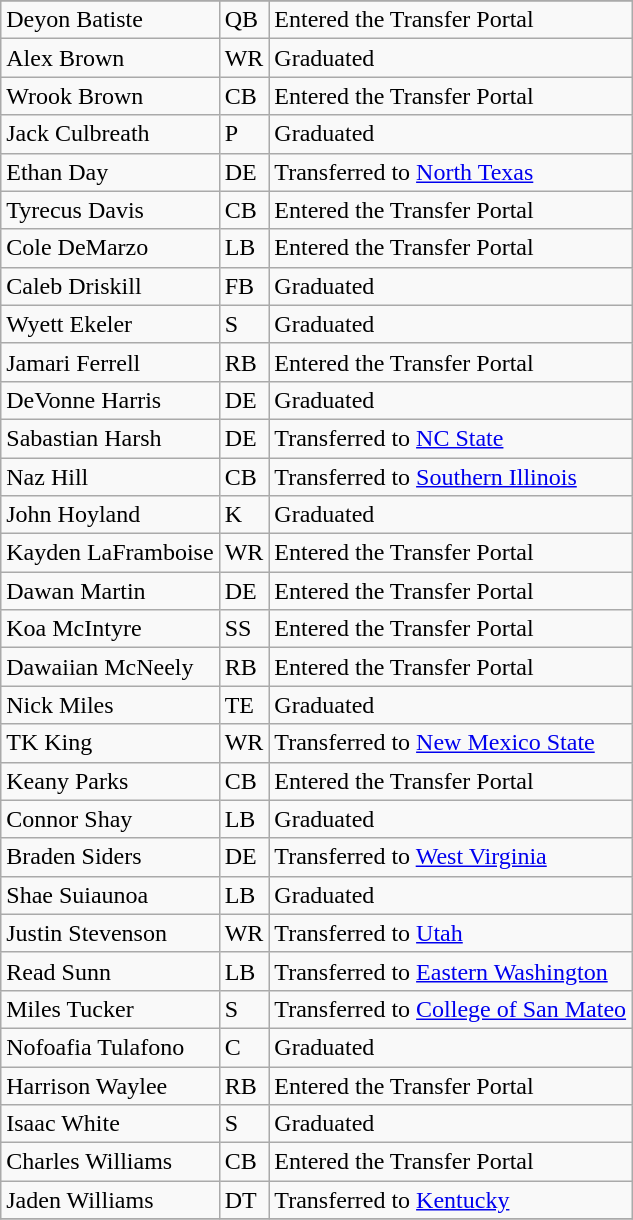<table class="wikitable sortable">
<tr>
</tr>
<tr>
<td>Deyon Batiste</td>
<td>QB</td>
<td>Entered the Transfer Portal</td>
</tr>
<tr>
<td>Alex Brown</td>
<td>WR</td>
<td>Graduated</td>
</tr>
<tr>
<td>Wrook Brown</td>
<td>CB</td>
<td>Entered the Transfer Portal</td>
</tr>
<tr>
<td>Jack Culbreath</td>
<td>P</td>
<td>Graduated</td>
</tr>
<tr>
<td>Ethan Day</td>
<td>DE</td>
<td>Transferred to <a href='#'>North Texas</a></td>
</tr>
<tr>
<td>Tyrecus Davis</td>
<td>CB</td>
<td>Entered the Transfer Portal</td>
</tr>
<tr>
<td>Cole DeMarzo</td>
<td>LB</td>
<td>Entered the Transfer Portal</td>
</tr>
<tr>
<td>Caleb Driskill</td>
<td>FB</td>
<td>Graduated</td>
</tr>
<tr>
<td>Wyett Ekeler</td>
<td>S</td>
<td>Graduated</td>
</tr>
<tr>
<td>Jamari Ferrell</td>
<td>RB</td>
<td>Entered the Transfer Portal</td>
</tr>
<tr>
<td>DeVonne Harris</td>
<td>DE</td>
<td>Graduated</td>
</tr>
<tr>
<td>Sabastian Harsh</td>
<td>DE</td>
<td>Transferred to <a href='#'>NC State</a></td>
</tr>
<tr>
<td>Naz Hill</td>
<td>CB</td>
<td>Transferred to <a href='#'>Southern Illinois</a></td>
</tr>
<tr>
<td>John Hoyland</td>
<td>K</td>
<td>Graduated</td>
</tr>
<tr>
<td>Kayden LaFramboise</td>
<td>WR</td>
<td>Entered the Transfer Portal</td>
</tr>
<tr>
<td>Dawan Martin</td>
<td>DE</td>
<td>Entered the Transfer Portal</td>
</tr>
<tr>
<td>Koa McIntyre</td>
<td>SS</td>
<td>Entered the Transfer Portal</td>
</tr>
<tr>
<td>Dawaiian McNeely</td>
<td>RB</td>
<td>Entered the Transfer Portal</td>
</tr>
<tr>
<td>Nick Miles</td>
<td>TE</td>
<td>Graduated</td>
</tr>
<tr>
<td>TK King</td>
<td>WR</td>
<td>Transferred to <a href='#'>New Mexico State</a></td>
</tr>
<tr>
<td>Keany Parks</td>
<td>CB</td>
<td>Entered the Transfer Portal</td>
</tr>
<tr>
<td>Connor Shay</td>
<td>LB</td>
<td>Graduated</td>
</tr>
<tr>
<td>Braden Siders</td>
<td>DE</td>
<td>Transferred to <a href='#'>West Virginia</a></td>
</tr>
<tr>
<td>Shae Suiaunoa</td>
<td>LB</td>
<td>Graduated</td>
</tr>
<tr>
<td>Justin Stevenson</td>
<td>WR</td>
<td>Transferred to <a href='#'>Utah</a></td>
</tr>
<tr>
<td>Read Sunn</td>
<td>LB</td>
<td>Transferred to <a href='#'>Eastern Washington</a></td>
</tr>
<tr>
<td>Miles Tucker</td>
<td>S</td>
<td>Transferred to <a href='#'>College of San Mateo</a></td>
</tr>
<tr>
<td>Nofoafia Tulafono</td>
<td>C</td>
<td>Graduated</td>
</tr>
<tr>
<td>Harrison Waylee</td>
<td>RB</td>
<td>Entered the Transfer Portal</td>
</tr>
<tr>
<td>Isaac White</td>
<td>S</td>
<td>Graduated</td>
</tr>
<tr>
<td>Charles Williams</td>
<td>CB</td>
<td>Entered the Transfer Portal</td>
</tr>
<tr>
<td>Jaden Williams</td>
<td>DT</td>
<td>Transferred to <a href='#'>Kentucky</a></td>
</tr>
<tr>
</tr>
</table>
